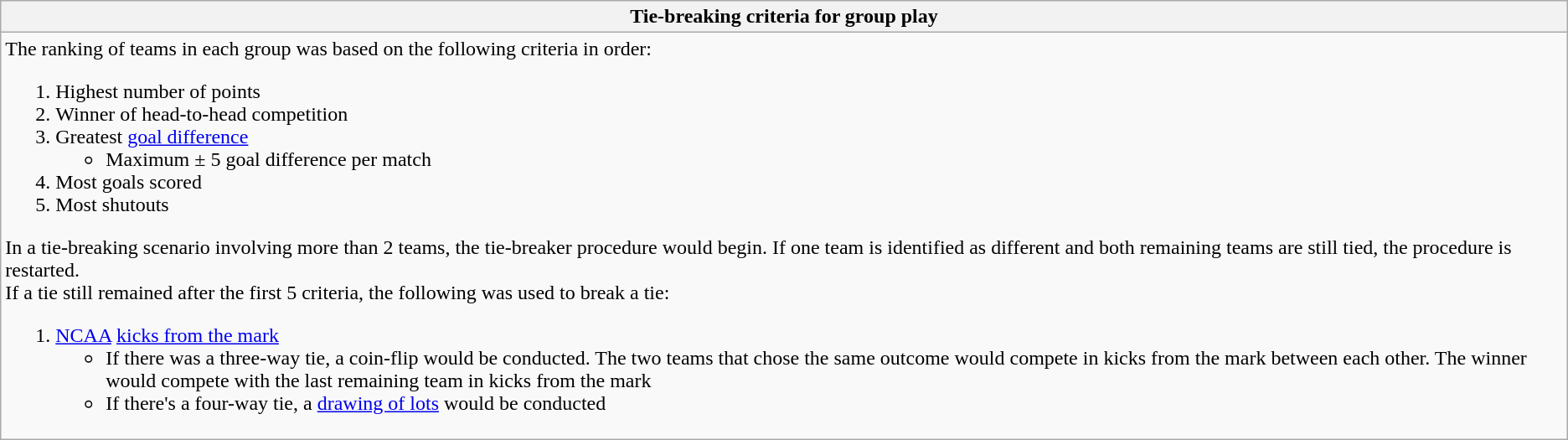<table class="wikitable mw-collapsible mw-collapsed">
<tr>
<th>Tie-breaking criteria for group play</th>
</tr>
<tr>
<td>The ranking of teams in each group was based on the following criteria in order:<br><ol><li>Highest number of points</li><li>Winner of head-to-head competition</li><li>Greatest <a href='#'>goal difference</a><ul><li>Maximum ± 5 goal difference per match</li></ul></li><li>Most goals scored</li><li>Most shutouts</li></ol>In a tie-breaking scenario involving more than 2 teams, the tie-breaker procedure would begin. If one team is identified as different and both remaining teams are still tied, the procedure is restarted.<br>If a tie still remained after the first 5 criteria, the following was used to break a tie:<ol><li><a href='#'>NCAA</a> <a href='#'>kicks from the mark</a><ul><li>If there was a three-way tie, a coin-flip would be conducted. The two teams that chose the same outcome would compete in kicks from the mark between each other. The winner would compete with the last remaining team in kicks from the mark</li><li>If there's a four-way tie, a <a href='#'>drawing of lots</a> would be conducted</li></ul></li></ol></td>
</tr>
</table>
